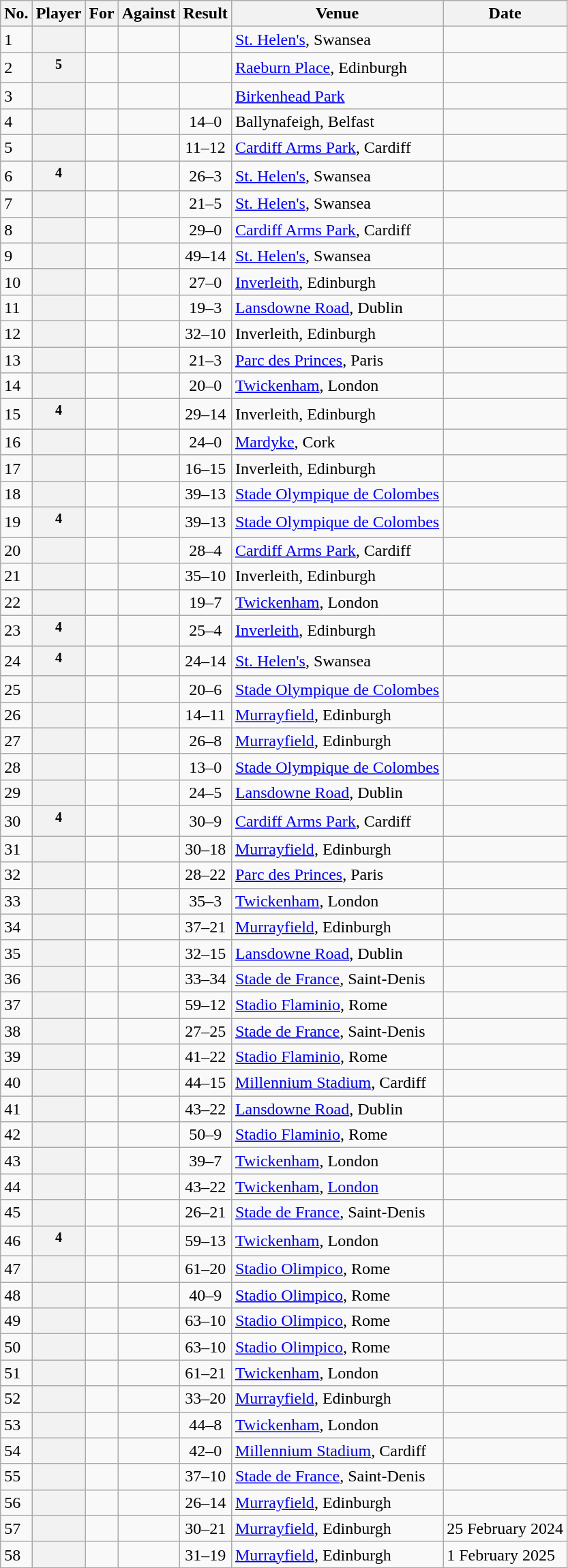<table class="wikitable plainrowheaders sortable">
<tr>
<th scope=col>No.</th>
<th scope=col>Player</th>
<th scope=col>For</th>
<th scope=col>Against</th>
<th scope=col>Result</th>
<th scope=col>Venue</th>
<th scope=col>Date</th>
</tr>
<tr>
<td>1</td>
<th scope=row></th>
<td></td>
<td></td>
<td align=center></td>
<td><a href='#'>St. Helen's</a>, Swansea</td>
<td></td>
</tr>
<tr>
<td>2</td>
<th scope=row><sup>5</sup></th>
<td></td>
<td></td>
<td align=center></td>
<td><a href='#'>Raeburn Place</a>, Edinburgh</td>
<td></td>
</tr>
<tr>
<td>3</td>
<th scope=row></th>
<td></td>
<td></td>
<td align=center></td>
<td><a href='#'>Birkenhead Park</a></td>
<td></td>
</tr>
<tr>
<td>4</td>
<th scope=row></th>
<td></td>
<td></td>
<td align=center>14–0</td>
<td>Ballynafeigh, Belfast</td>
<td></td>
</tr>
<tr>
<td>5</td>
<th scope=row></th>
<td></td>
<td></td>
<td align=center>11–12</td>
<td><a href='#'>Cardiff Arms Park</a>, Cardiff</td>
<td></td>
</tr>
<tr>
<td>6</td>
<th scope=row><sup>4</sup></th>
<td></td>
<td></td>
<td align=center>26–3</td>
<td><a href='#'>St. Helen's</a>, Swansea</td>
<td></td>
</tr>
<tr>
<td>7</td>
<th scope=row></th>
<td></td>
<td></td>
<td align=center>21–5</td>
<td><a href='#'>St. Helen's</a>, Swansea</td>
<td></td>
</tr>
<tr>
<td>8</td>
<th scope=row></th>
<td></td>
<td></td>
<td align=center>29–0</td>
<td><a href='#'>Cardiff Arms Park</a>, Cardiff</td>
<td></td>
</tr>
<tr>
<td>9</td>
<th scope=row></th>
<td></td>
<td></td>
<td align=center>49–14</td>
<td><a href='#'>St. Helen's</a>, Swansea</td>
<td></td>
</tr>
<tr>
<td>10</td>
<th scope=row></th>
<td></td>
<td></td>
<td align=center>27–0</td>
<td><a href='#'>Inverleith</a>, Edinburgh</td>
<td></td>
</tr>
<tr>
<td>11</td>
<th scope=row></th>
<td></td>
<td></td>
<td align=center>19–3</td>
<td><a href='#'>Lansdowne Road</a>, Dublin</td>
<td></td>
</tr>
<tr>
<td>12</td>
<th scope=row></th>
<td></td>
<td></td>
<td align=center>32–10</td>
<td>Inverleith, Edinburgh</td>
<td></td>
</tr>
<tr>
<td>13</td>
<th scope=row></th>
<td></td>
<td></td>
<td align=center>21–3</td>
<td><a href='#'>Parc des Princes</a>, Paris</td>
<td></td>
</tr>
<tr>
<td>14</td>
<th scope=row></th>
<td></td>
<td></td>
<td align=center>20–0</td>
<td><a href='#'>Twickenham</a>, London</td>
<td></td>
</tr>
<tr>
<td>15</td>
<th scope=row><sup>4</sup></th>
<td></td>
<td></td>
<td align=center>29–14</td>
<td>Inverleith, Edinburgh</td>
<td></td>
</tr>
<tr>
<td>16</td>
<th scope=row></th>
<td></td>
<td></td>
<td align=center>24–0</td>
<td><a href='#'>Mardyke</a>, Cork</td>
<td></td>
</tr>
<tr>
<td>17</td>
<th scope=row></th>
<td></td>
<td></td>
<td align=center>16–15</td>
<td>Inverleith, Edinburgh</td>
<td></td>
</tr>
<tr>
<td>18</td>
<th scope=row></th>
<td></td>
<td></td>
<td align=center>39–13</td>
<td><a href='#'>Stade Olympique de Colombes</a></td>
<td></td>
</tr>
<tr>
<td>19</td>
<th scope=row><sup>4</sup></th>
<td></td>
<td></td>
<td align=center>39–13</td>
<td><a href='#'>Stade Olympique de Colombes</a></td>
<td></td>
</tr>
<tr>
<td>20</td>
<th scope=row></th>
<td></td>
<td></td>
<td align=center>28–4</td>
<td><a href='#'>Cardiff Arms Park</a>, Cardiff</td>
<td></td>
</tr>
<tr>
<td>21</td>
<th scope=row></th>
<td></td>
<td></td>
<td align=center>35–10</td>
<td>Inverleith, Edinburgh</td>
<td></td>
</tr>
<tr>
<td>22</td>
<th scope=row></th>
<td></td>
<td></td>
<td align=center>19–7</td>
<td><a href='#'>Twickenham</a>, London</td>
<td></td>
</tr>
<tr>
<td>23</td>
<th scope=row><sup>4</sup></th>
<td></td>
<td></td>
<td align=center>25–4</td>
<td><a href='#'>Inverleith</a>, Edinburgh</td>
<td></td>
</tr>
<tr>
<td>24</td>
<th scope=row><sup>4</sup></th>
<td></td>
<td></td>
<td align=center>24–14</td>
<td><a href='#'>St. Helen's</a>, Swansea</td>
<td></td>
</tr>
<tr>
<td>25</td>
<th scope=row></th>
<td></td>
<td></td>
<td align=center>20–6</td>
<td><a href='#'>Stade Olympique de Colombes</a></td>
<td></td>
</tr>
<tr>
<td>26</td>
<th scope=row></th>
<td></td>
<td></td>
<td align=center>14–11</td>
<td><a href='#'>Murrayfield</a>, Edinburgh</td>
<td></td>
</tr>
<tr>
<td>27</td>
<th scope=row></th>
<td></td>
<td></td>
<td align=center>26–8</td>
<td><a href='#'>Murrayfield</a>, Edinburgh</td>
<td></td>
</tr>
<tr>
<td>28</td>
<th scope=row></th>
<td></td>
<td></td>
<td align=center>13–0</td>
<td><a href='#'>Stade Olympique de Colombes</a></td>
<td></td>
</tr>
<tr>
<td>29</td>
<th scope=row></th>
<td></td>
<td></td>
<td align=center>24–5</td>
<td><a href='#'>Lansdowne Road</a>, Dublin</td>
<td></td>
</tr>
<tr>
<td>30</td>
<th scope=row><sup>4</sup></th>
<td></td>
<td></td>
<td align=center>30–9</td>
<td><a href='#'>Cardiff Arms Park</a>, Cardiff</td>
<td></td>
</tr>
<tr>
<td>31</td>
<th scope=row></th>
<td></td>
<td></td>
<td align=center>30–18</td>
<td><a href='#'>Murrayfield</a>, Edinburgh</td>
<td></td>
</tr>
<tr>
<td>32</td>
<th scope=row></th>
<td></td>
<td></td>
<td align=center>28–22</td>
<td><a href='#'>Parc des Princes</a>, Paris</td>
<td></td>
</tr>
<tr>
<td>33</td>
<th scope=row></th>
<td></td>
<td></td>
<td align=center>35–3</td>
<td><a href='#'>Twickenham</a>, London</td>
<td></td>
</tr>
<tr>
<td>34</td>
<th scope=row></th>
<td></td>
<td></td>
<td align=center>37–21</td>
<td><a href='#'>Murrayfield</a>, Edinburgh</td>
<td></td>
</tr>
<tr>
<td>35</td>
<th scope=row></th>
<td></td>
<td></td>
<td align=center>32–15</td>
<td><a href='#'>Lansdowne Road</a>, Dublin</td>
<td></td>
</tr>
<tr>
<td>36</td>
<th scope=row></th>
<td></td>
<td></td>
<td align=center>33–34</td>
<td><a href='#'>Stade de France</a>, Saint-Denis</td>
<td></td>
</tr>
<tr>
<td>37</td>
<th scope=row></th>
<td></td>
<td></td>
<td align=center>59–12</td>
<td><a href='#'>Stadio Flaminio</a>, Rome</td>
<td></td>
</tr>
<tr>
<td>38</td>
<th scope=row></th>
<td></td>
<td></td>
<td align=center>27–25</td>
<td><a href='#'>Stade de France</a>, Saint-Denis</td>
<td></td>
</tr>
<tr>
<td>39</td>
<th scope=row></th>
<td></td>
<td></td>
<td align=center>41–22</td>
<td><a href='#'>Stadio Flaminio</a>, Rome</td>
<td></td>
</tr>
<tr>
<td>40</td>
<th scope=row></th>
<td></td>
<td></td>
<td align=center>44–15</td>
<td><a href='#'>Millennium Stadium</a>, Cardiff</td>
<td></td>
</tr>
<tr>
<td>41</td>
<th scope=row></th>
<td></td>
<td></td>
<td align=center>43–22</td>
<td><a href='#'>Lansdowne Road</a>, Dublin</td>
<td></td>
</tr>
<tr>
<td>42</td>
<th scope=row></th>
<td></td>
<td></td>
<td align=center>50–9</td>
<td><a href='#'>Stadio Flaminio</a>, Rome</td>
<td></td>
</tr>
<tr>
<td>43</td>
<th scope=row></th>
<td></td>
<td></td>
<td align=center>39–7</td>
<td><a href='#'>Twickenham</a>, London</td>
<td></td>
</tr>
<tr>
<td>44</td>
<th scope=row></th>
<td></td>
<td></td>
<td align=center>43–22</td>
<td><a href='#'>Twickenham</a>, <a href='#'>London</a></td>
<td></td>
</tr>
<tr>
<td>45</td>
<th scope=row></th>
<td></td>
<td></td>
<td align=center>26–21</td>
<td><a href='#'>Stade de France</a>, Saint-Denis</td>
<td></td>
</tr>
<tr>
<td>46</td>
<th scope=row><sup>4</sup></th>
<td></td>
<td></td>
<td align=center>59–13</td>
<td><a href='#'>Twickenham</a>, London</td>
<td></td>
</tr>
<tr>
<td>47</td>
<th scope=row></th>
<td></td>
<td></td>
<td align=center>61–20</td>
<td><a href='#'>Stadio Olimpico</a>, Rome</td>
<td></td>
</tr>
<tr>
<td>48</td>
<th scope="row"></th>
<td></td>
<td></td>
<td align=center>40–9</td>
<td><a href='#'>Stadio Olimpico</a>, Rome</td>
<td></td>
</tr>
<tr>
<td>49</td>
<th scope="row"></th>
<td></td>
<td></td>
<td align=center>63–10</td>
<td><a href='#'>Stadio Olimpico</a>, Rome</td>
<td></td>
</tr>
<tr>
<td>50</td>
<th scope="row"></th>
<td></td>
<td></td>
<td align=center>63–10</td>
<td><a href='#'>Stadio Olimpico</a>, Rome</td>
<td></td>
</tr>
<tr>
<td>51</td>
<th scope="row"></th>
<td></td>
<td></td>
<td align=center>61–21</td>
<td><a href='#'>Twickenham</a>, London</td>
<td></td>
</tr>
<tr>
<td>52</td>
<th scope="row"></th>
<td></td>
<td></td>
<td align=center>33–20</td>
<td><a href='#'>Murrayfield</a>, Edinburgh</td>
<td></td>
</tr>
<tr>
<td>53</td>
<th scope="row"></th>
<td></td>
<td></td>
<td align=center>44–8</td>
<td><a href='#'>Twickenham</a>, London</td>
<td></td>
</tr>
<tr>
<td>54</td>
<th scope="row"></th>
<td></td>
<td></td>
<td align=center>42–0</td>
<td><a href='#'>Millennium Stadium</a>, Cardiff</td>
<td></td>
</tr>
<tr>
<td>55</td>
<th scope="row"></th>
<td></td>
<td></td>
<td align=center>37–10</td>
<td><a href='#'>Stade de France</a>, Saint-Denis</td>
<td></td>
</tr>
<tr>
<td>56</td>
<th scope="row"></th>
<td></td>
<td></td>
<td align=center>26–14</td>
<td><a href='#'>Murrayfield</a>, Edinburgh</td>
<td></td>
</tr>
<tr>
<td>57</td>
<th scope="row"></th>
<td></td>
<td></td>
<td align=center>30–21</td>
<td><a href='#'>Murrayfield</a>, Edinburgh</td>
<td>25 February 2024</td>
</tr>
<tr>
<td>58</td>
<th scope="row"></th>
<td></td>
<td></td>
<td align=center>31–19</td>
<td><a href='#'>Murrayfield</a>, Edinburgh</td>
<td>1 February 2025</td>
</tr>
</table>
